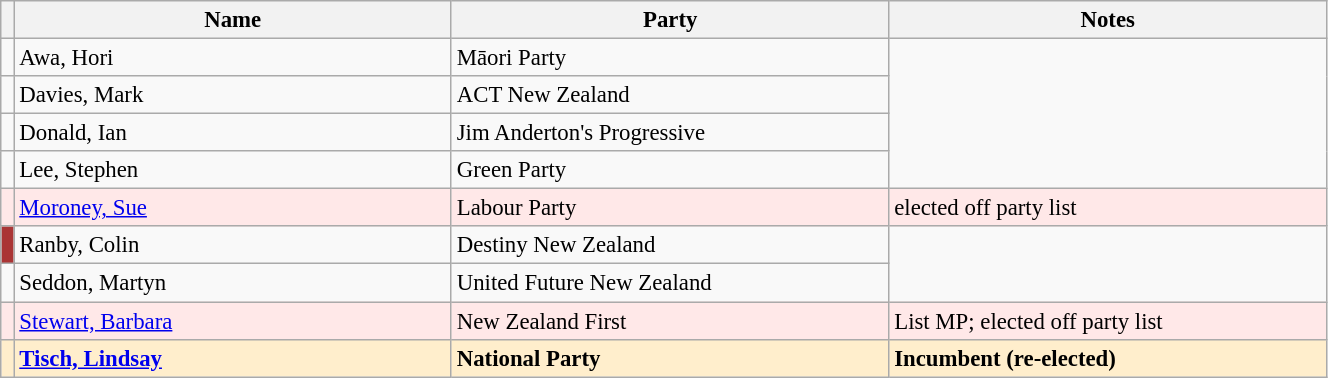<table class="wikitable" width="70%" style="font-size:95%;">
<tr>
<th width=1%></th>
<th width=33%>Name</th>
<th width=33%>Party</th>
<th width=33%>Notes</th>
</tr>
<tr -->
<td bgcolor=></td>
<td>Awa, Hori</td>
<td>Māori Party</td>
</tr>
<tr -->
<td bgcolor=></td>
<td>Davies, Mark</td>
<td>ACT New Zealand</td>
</tr>
<tr -->
<td bgcolor=></td>
<td>Donald, Ian</td>
<td>Jim Anderton's Progressive</td>
</tr>
<tr -->
<td bgcolor=></td>
<td>Lee, Stephen</td>
<td>Green Party</td>
</tr>
<tr ---- bgcolor=#FFE8E8>
<td bgcolor=></td>
<td><a href='#'>Moroney, Sue</a></td>
<td>Labour Party</td>
<td>elected off party list</td>
</tr>
<tr -->
<td bgcolor=#aa3535></td>
<td>Ranby, Colin</td>
<td>Destiny New Zealand</td>
</tr>
<tr -->
<td bgcolor=></td>
<td>Seddon, Martyn</td>
<td>United Future New Zealand</td>
</tr>
<tr ---- bgcolor=#FFE8E8>
<td bgcolor=></td>
<td><a href='#'>Stewart, Barbara</a></td>
<td>New Zealand First</td>
<td>List MP; elected off party list</td>
</tr>
<tr ---- bgcolor=#FFEECC>
<td bgcolor=></td>
<td><strong><a href='#'>Tisch, Lindsay</a></strong></td>
<td><strong>National Party</strong></td>
<td><strong>Incumbent (re-elected)</strong></td>
</tr>
</table>
